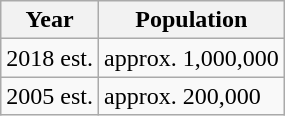<table class="wikitable">
<tr>
<th>Year</th>
<th>Population</th>
</tr>
<tr>
<td>2018 est.</td>
<td>approx. 1,000,000</td>
</tr>
<tr>
<td>2005 est.</td>
<td>approx. 200,000</td>
</tr>
</table>
